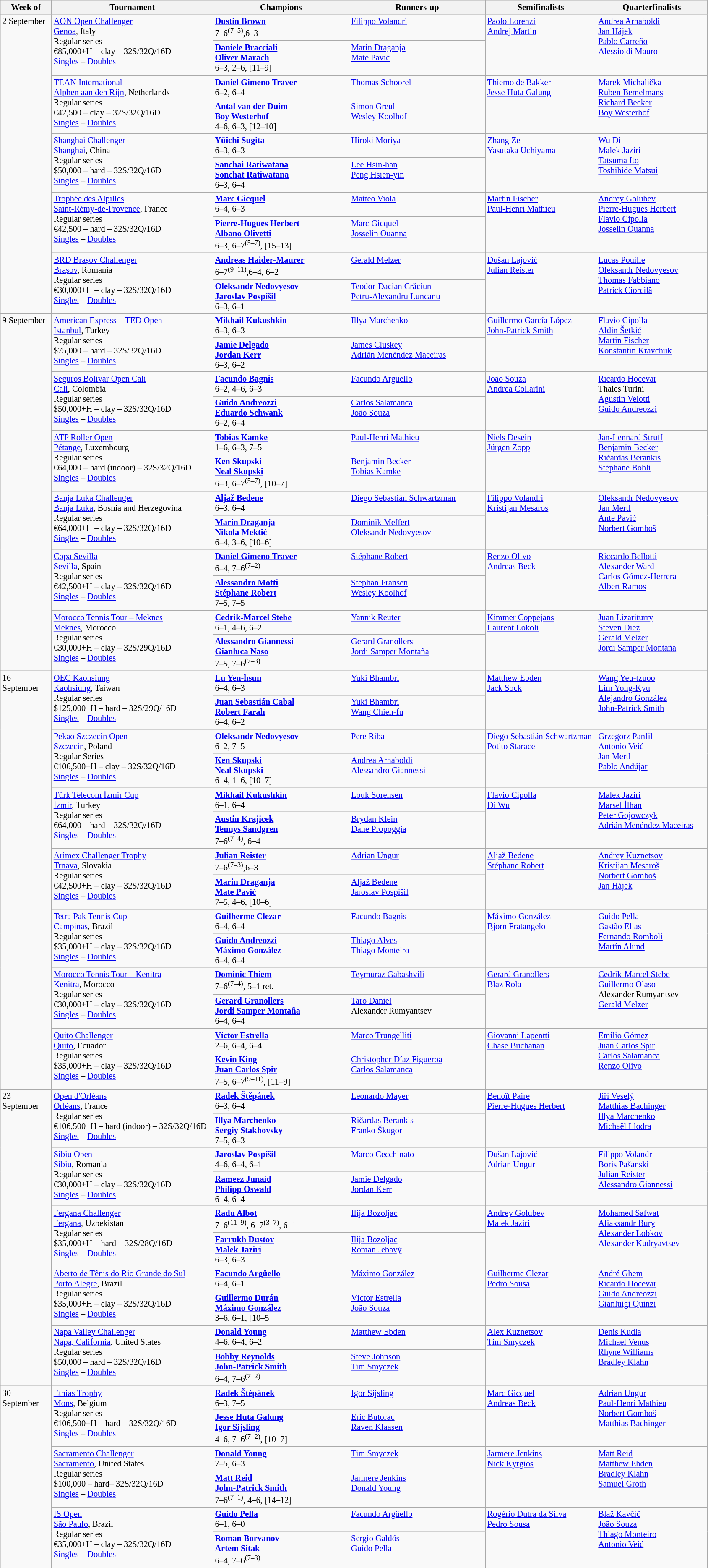<table class=wikitable style=font-size:85%;>
<tr>
<th width=75>Week of</th>
<th width=250>Tournament</th>
<th width=210>Champions</th>
<th width=210>Runners-up</th>
<th width=170>Semifinalists</th>
<th width=170>Quarterfinalists</th>
</tr>
<tr valign=top>
<td rowspan=10>2 September</td>
<td rowspan=2><a href='#'>AON Open Challenger</a><br><a href='#'>Genoa</a>, Italy<br>Regular series<br>€85,000+H – clay – 32S/32Q/16D<br><a href='#'>Singles</a> – <a href='#'>Doubles</a></td>
<td> <strong><a href='#'>Dustin Brown</a></strong><br>7–6<sup>(7–5)</sup>,6–3</td>
<td> <a href='#'>Filippo Volandri</a></td>
<td rowspan=2> <a href='#'>Paolo Lorenzi</a><br> <a href='#'>Andrej Martin</a></td>
<td rowspan=2> <a href='#'>Andrea Arnaboldi</a>  <br> <a href='#'>Jan Hájek</a> <br> <a href='#'>Pablo Carreño</a> <br>   <a href='#'>Alessio di Mauro</a></td>
</tr>
<tr valign=top>
<td> <strong><a href='#'>Daniele Bracciali</a></strong><br> <strong><a href='#'>Oliver Marach</a></strong><br>6–3, 2–6, [11–9]</td>
<td> <a href='#'>Marin Draganja</a><br> <a href='#'>Mate Pavić</a></td>
</tr>
<tr valign=top>
<td rowspan=2><a href='#'>TEAN International</a><br><a href='#'>Alphen aan den Rijn</a>, Netherlands<br>Regular series<br>€42,500 – clay – 32S/32Q/16D<br><a href='#'>Singles</a> – <a href='#'>Doubles</a></td>
<td> <strong><a href='#'>Daniel Gimeno Traver</a></strong><br>6–2, 6–4</td>
<td> <a href='#'>Thomas Schoorel</a></td>
<td rowspan=2> <a href='#'>Thiemo de Bakker</a> <br>  <a href='#'>Jesse Huta Galung</a></td>
<td rowspan=2> <a href='#'>Marek Michalička</a> <br> <a href='#'>Ruben Bemelmans</a> <br> <a href='#'>Richard Becker</a> <br> <a href='#'>Boy Westerhof</a></td>
</tr>
<tr valign=top>
<td> <strong><a href='#'>Antal van der Duim</a></strong><br>  <strong><a href='#'>Boy Westerhof</a></strong><br>4–6, 6–3, [12–10]</td>
<td> <a href='#'>Simon Greul</a><br>  <a href='#'>Wesley Koolhof</a></td>
</tr>
<tr valign=top>
<td rowspan=2><a href='#'>Shanghai Challenger</a><br><a href='#'>Shanghai</a>, China<br>Regular series<br>$50,000 – hard – 32S/32Q/16D<br><a href='#'>Singles</a> – <a href='#'>Doubles</a></td>
<td> <strong><a href='#'>Yūichi Sugita</a></strong><br>6–3, 6–3</td>
<td> <a href='#'>Hiroki Moriya</a></td>
<td rowspan=2> <a href='#'>Zhang Ze</a><br> <a href='#'>Yasutaka Uchiyama</a></td>
<td rowspan=2> <a href='#'>Wu Di</a> <br>  <a href='#'>Malek Jaziri</a> <br> <a href='#'>Tatsuma Ito</a> <br>  <a href='#'>Toshihide Matsui</a></td>
</tr>
<tr valign=top>
<td> <strong><a href='#'>Sanchai Ratiwatana</a></strong><br> <strong><a href='#'>Sonchat Ratiwatana</a></strong><br>6–3, 6–4</td>
<td> <a href='#'>Lee Hsin-han</a><br> <a href='#'>Peng Hsien-yin</a></td>
</tr>
<tr valign=top>
<td rowspan=2><a href='#'>Trophée des Alpilles</a><br><a href='#'>Saint-Rémy-de-Provence</a>, France<br>Regular series<br>€42,500 – hard – 32S/32Q/16D<br><a href='#'>Singles</a> – <a href='#'>Doubles</a></td>
<td> <strong><a href='#'>Marc Gicquel</a></strong> <br>6–4, 6–3</td>
<td> <a href='#'>Matteo Viola</a></td>
<td rowspan=2> <a href='#'>Martin Fischer</a><br>  <a href='#'>Paul-Henri Mathieu</a></td>
<td rowspan=2> <a href='#'>Andrey Golubev</a> <br> <a href='#'>Pierre-Hugues Herbert</a> <br> <a href='#'>Flavio Cipolla</a> <br>  <a href='#'>Josselin Ouanna</a></td>
</tr>
<tr valign=top>
<td> <strong><a href='#'>Pierre-Hugues Herbert</a></strong><br> <strong><a href='#'>Albano Olivetti</a></strong><br>6–3, 6–7<sup>(5–7)</sup>, [15–13]</td>
<td> <a href='#'>Marc Gicquel</a><br> <a href='#'>Josselin Ouanna</a></td>
</tr>
<tr valign=top>
<td rowspan=2><a href='#'>BRD Brașov Challenger</a><br><a href='#'>Brașov</a>, Romania<br>Regular series<br>€30,000+H – clay – 32S/32Q/16D<br><a href='#'>Singles</a> – <a href='#'>Doubles</a></td>
<td> <strong><a href='#'>Andreas Haider-Maurer</a></strong><br>6–7<sup>(9–11)</sup>,6–4, 6–2</td>
<td> <a href='#'>Gerald Melzer</a></td>
<td rowspan=2> <a href='#'>Dušan Lajović</a> <br>  <a href='#'>Julian Reister</a></td>
<td rowspan=2> <a href='#'>Lucas Pouille</a> <br> <a href='#'>Oleksandr Nedovyesov</a> <br> <a href='#'>Thomas Fabbiano</a> <br>  <a href='#'>Patrick Ciorcilă</a></td>
</tr>
<tr valign=top>
<td> <strong><a href='#'>Oleksandr Nedovyesov</a></strong><br> <strong><a href='#'>Jaroslav Pospíšil</a></strong><br>6–3, 6–1</td>
<td> <a href='#'>Teodor-Dacian Crăciun</a><br> <a href='#'>Petru-Alexandru Luncanu</a></td>
</tr>
<tr valign=top>
<td rowspan=12>9 September</td>
<td rowspan=2><a href='#'>American Express – TED Open</a><br><a href='#'>Istanbul</a>, Turkey<br>Regular series<br>$75,000 – hard – 32S/32Q/16D<br><a href='#'>Singles</a> – <a href='#'>Doubles</a></td>
<td> <strong><a href='#'>Mikhail Kukushkin</a></strong><br>6–3, 6–3</td>
<td> <a href='#'>Illya Marchenko</a></td>
<td rowspan=2> <a href='#'>Guillermo García-López</a> <br>  <a href='#'>John-Patrick Smith</a></td>
<td rowspan=2> <a href='#'>Flavio Cipolla</a> <br> <a href='#'>Aldin Šetkić</a><br> <a href='#'>Martin Fischer</a><br>  <a href='#'>Konstantin Kravchuk</a></td>
</tr>
<tr valign=top>
<td> <strong><a href='#'>Jamie Delgado</a></strong><br> <strong><a href='#'>Jordan Kerr</a></strong><br>6–3, 6–2</td>
<td> <a href='#'>James Cluskey</a><br> <a href='#'>Adrián Menéndez Maceiras</a></td>
</tr>
<tr valign=top>
<td rowspan=2><a href='#'>Seguros Bolívar Open Cali</a><br><a href='#'>Cali</a>, Colombia<br>Regular series<br>$50,000+H – clay – 32S/32Q/16D<br><a href='#'>Singles</a> – <a href='#'>Doubles</a></td>
<td> <strong><a href='#'>Facundo Bagnis</a></strong><br>6–2, 4–6, 6–3</td>
<td> <a href='#'>Facundo Argüello</a></td>
<td rowspan=2> <a href='#'>João Souza</a> <br>  <a href='#'>Andrea Collarini</a></td>
<td rowspan=2> <a href='#'>Ricardo Hocevar</a> <br>  Thales Turini <br> <a href='#'>Agustín Velotti</a> <br>  <a href='#'>Guido Andreozzi</a></td>
</tr>
<tr valign=top>
<td> <strong><a href='#'>Guido Andreozzi</a></strong><br> <strong><a href='#'>Eduardo Schwank</a></strong><br>6–2, 6–4</td>
<td> <a href='#'>Carlos Salamanca</a><br> <a href='#'>João Souza</a></td>
</tr>
<tr valign=top>
<td rowspan=2><a href='#'>ATP Roller Open</a><br><a href='#'>Pétange</a>, Luxembourg<br>Regular series<br>€64,000 – hard (indoor) – 32S/32Q/16D<br><a href='#'>Singles</a> – <a href='#'>Doubles</a></td>
<td> <strong><a href='#'>Tobias Kamke</a></strong><br> 1–6, 6–3, 7–5</td>
<td> <a href='#'>Paul-Henri Mathieu</a></td>
<td rowspan=2> <a href='#'>Niels Desein</a> <br>  <a href='#'>Jürgen Zopp</a></td>
<td rowspan=2> <a href='#'>Jan-Lennard Struff</a> <br> <a href='#'>Benjamin Becker</a> <br> <a href='#'>Ričardas Berankis</a> <br>  <a href='#'>Stéphane Bohli</a></td>
</tr>
<tr valign=top>
<td> <strong><a href='#'>Ken Skupski</a></strong><br> <strong><a href='#'>Neal Skupski</a></strong><br>6–3, 6–7<sup>(5–7)</sup>, [10–7]</td>
<td> <a href='#'>Benjamin Becker</a><br> <a href='#'>Tobias Kamke</a></td>
</tr>
<tr valign=top>
<td rowspan=2><a href='#'>Banja Luka Challenger</a><br><a href='#'>Banja Luka</a>, Bosnia and Herzegovina<br>Regular series<br>€64,000+H – clay – 32S/32Q/16D<br><a href='#'>Singles</a> – <a href='#'>Doubles</a></td>
<td> <strong><a href='#'>Aljaž Bedene</a></strong><br>6–3, 6–4</td>
<td> <a href='#'>Diego Sebastián Schwartzman</a></td>
<td rowspan=2> <a href='#'>Filippo Volandri</a> <br>  <a href='#'>Kristijan Mesaros</a></td>
<td rowspan=2> <a href='#'>Oleksandr Nedovyesov</a> <br> <a href='#'>Jan Mertl</a> <br> <a href='#'>Ante Pavić</a><br>  <a href='#'>Norbert Gomboš</a></td>
</tr>
<tr valign=top>
<td> <strong><a href='#'>Marin Draganja</a></strong><br> <strong><a href='#'>Nikola Mektić</a></strong><br>6–4, 3–6, [10–6]</td>
<td> <a href='#'>Dominik Meffert</a><br> <a href='#'>Oleksandr Nedovyesov</a></td>
</tr>
<tr valign=top>
<td rowspan=2><a href='#'>Copa Sevilla</a><br><a href='#'>Sevilla</a>, Spain<br>Regular series<br>€42,500+H – clay – 32S/32Q/16D<br><a href='#'>Singles</a> – <a href='#'>Doubles</a></td>
<td> <strong><a href='#'>Daniel Gimeno Traver</a></strong><br>6–4, 7–6<sup>(7–2)</sup></td>
<td> <a href='#'>Stéphane Robert</a></td>
<td rowspan=2> <a href='#'>Renzo Olivo</a> <br>  <a href='#'>Andreas Beck</a></td>
<td rowspan=2> <a href='#'>Riccardo Bellotti</a> <br> <a href='#'>Alexander Ward</a> <br> <a href='#'>Carlos Gómez-Herrera</a> <br>   <a href='#'>Albert Ramos</a></td>
</tr>
<tr valign=top>
<td> <strong><a href='#'>Alessandro Motti</a></strong> <br>  <strong><a href='#'>Stéphane Robert</a></strong> <br>7–5, 7–5</td>
<td> <a href='#'>Stephan Fransen</a> <br>  <a href='#'>Wesley Koolhof</a></td>
</tr>
<tr valign=top>
<td rowspan=2><a href='#'>Morocco Tennis Tour – Meknes</a><br><a href='#'>Meknes</a>, Morocco<br>Regular series<br>€30,000+H – clay – 32S/29Q/16D<br><a href='#'>Singles</a> – <a href='#'>Doubles</a></td>
<td> <strong><a href='#'>Cedrik-Marcel Stebe</a></strong><br>6–1, 4–6, 6–2</td>
<td> <a href='#'>Yannik Reuter</a></td>
<td rowspan=2> <a href='#'>Kimmer Coppejans</a> <br>  <a href='#'>Laurent Lokoli</a></td>
<td rowspan=2> <a href='#'>Juan Lizariturry</a> <br> <a href='#'>Steven Diez</a> <br> <a href='#'>Gerald Melzer</a> <br>  <a href='#'>Jordi Samper Montaña</a></td>
</tr>
<tr valign=top>
<td> <strong><a href='#'>Alessandro Giannessi</a></strong><br> <strong><a href='#'>Gianluca Naso</a></strong><br>7–5, 7–6<sup>(7–3)</sup></td>
<td> <a href='#'>Gerard Granollers</a><br> <a href='#'>Jordi Samper Montaña</a></td>
</tr>
<tr valign=top>
<td rowspan=14>16 September</td>
<td rowspan=2><a href='#'>OEC Kaohsiung</a><br><a href='#'>Kaohsiung</a>, Taiwan<br>Regular series<br>$125,000+H – hard – 32S/29Q/16D<br><a href='#'>Singles</a> – <a href='#'>Doubles</a></td>
<td> <strong><a href='#'>Lu Yen-hsun</a></strong> <br>6–4, 6–3</td>
<td> <a href='#'>Yuki Bhambri</a></td>
<td rowspan=2> <a href='#'>Matthew Ebden</a> <br>  <a href='#'>Jack Sock</a></td>
<td rowspan=2> <a href='#'>Wang Yeu-tzuoo</a> <br> <a href='#'>Lim Yong-Kyu</a> <br>  <a href='#'>Alejandro González</a> <br>  <a href='#'>John-Patrick Smith</a></td>
</tr>
<tr valign=top>
<td> <strong><a href='#'>Juan Sebastián Cabal</a></strong> <br>  <strong><a href='#'>Robert Farah</a></strong> <br> 6–4, 6–2</td>
<td> <a href='#'>Yuki Bhambri</a> <br>  <a href='#'>Wang Chieh-fu</a></td>
</tr>
<tr valign=top>
<td rowspan=2><a href='#'>Pekao Szczecin Open</a><br><a href='#'>Szczecin</a>, Poland<br>Regular Series <br>€106,500+H – clay – 32S/32Q/16D<br><a href='#'>Singles</a> – <a href='#'>Doubles</a></td>
<td> <strong><a href='#'>Oleksandr Nedovyesov</a></strong> <br>6–2, 7–5</td>
<td> <a href='#'>Pere Riba</a></td>
<td rowspan=2> <a href='#'>Diego Sebastián Schwartzman</a> <br>  <a href='#'>Potito Starace</a></td>
<td rowspan=2> <a href='#'>Grzegorz Panfil</a> <br> <a href='#'>Antonio Veić</a> <br>  <a href='#'>Jan Mertl</a> <br>   <a href='#'>Pablo Andújar</a></td>
</tr>
<tr valign=top>
<td> <strong><a href='#'>Ken Skupski</a></strong> <br>  <strong><a href='#'>Neal Skupski</a></strong> <br> 6–4, 1–6, [10–7]</td>
<td> <a href='#'>Andrea Arnaboldi</a> <br>  <a href='#'>Alessandro Giannessi</a></td>
</tr>
<tr valign=top>
<td rowspan=2><a href='#'>Türk Telecom İzmir Cup</a><br><a href='#'>İzmir</a>, Turkey<br>Regular series<br>€64,000 – hard – 32S/32Q/16D<br><a href='#'>Singles</a> – <a href='#'>Doubles</a></td>
<td> <strong><a href='#'>Mikhail Kukushkin</a></strong> <br>6–1, 6–4</td>
<td> <a href='#'>Louk Sorensen</a></td>
<td rowspan=2> <a href='#'>Flavio Cipolla</a> <br>  <a href='#'>Di Wu</a></td>
<td rowspan=2> <a href='#'>Malek Jaziri</a> <br> <a href='#'>Marsel İlhan</a>  <br>  <a href='#'>Peter Gojowczyk</a> <br>  <a href='#'>Adrián Menéndez Maceiras</a></td>
</tr>
<tr valign=top>
<td> <strong><a href='#'>Austin Krajicek</a></strong><br> <strong><a href='#'>Tennys Sandgren</a></strong><br>7–6<sup>(7–4)</sup>, 6–4</td>
<td> <a href='#'>Brydan Klein</a><br> <a href='#'>Dane Propoggia</a></td>
</tr>
<tr valign=top>
<td rowspan=2><a href='#'>Arimex Challenger Trophy</a><br><a href='#'>Trnava</a>, Slovakia<br>Regular series<br>€42,500+H – clay – 32S/32Q/16D<br><a href='#'>Singles</a> – <a href='#'>Doubles</a></td>
<td> <strong><a href='#'>Julian Reister</a></strong> <br>7–6<sup>(7–3)</sup>,6–3</td>
<td> <a href='#'>Adrian Ungur</a></td>
<td rowspan=2> <a href='#'>Aljaž Bedene</a> <br>  <a href='#'>Stéphane Robert</a></td>
<td rowspan=2> <a href='#'>Andrey Kuznetsov</a>  <br>   <a href='#'>Kristijan Mesaroš</a> <br>  <a href='#'>Norbert Gomboš</a>  <br>   <a href='#'>Jan Hájek</a></td>
</tr>
<tr valign=top>
<td> <strong><a href='#'>Marin Draganja</a></strong><br> <strong><a href='#'>Mate Pavić</a></strong><br>7–5, 4–6, [10–6]</td>
<td> <a href='#'>Aljaž Bedene</a><br> <a href='#'>Jaroslav Pospíšil</a></td>
</tr>
<tr valign=top>
<td rowspan=2><a href='#'>Tetra Pak Tennis Cup</a><br><a href='#'>Campinas</a>, Brazil<br>Regular series<br>$35,000+H – clay – 32S/32Q/16D<br><a href='#'>Singles</a> – <a href='#'>Doubles</a></td>
<td> <strong><a href='#'>Guilherme Clezar</a></strong> <br> 6–4, 6–4</td>
<td> <a href='#'>Facundo Bagnis</a></td>
<td rowspan=2> <a href='#'>Máximo González</a> <br>  <a href='#'>Bjorn Fratangelo</a></td>
<td rowspan=2> <a href='#'>Guido Pella</a> <br> <a href='#'>Gastão Elias</a> <br>  <a href='#'>Fernando Romboli</a> <br>  <a href='#'>Martín Alund</a></td>
</tr>
<tr valign=top>
<td> <strong><a href='#'>Guido Andreozzi</a></strong> <br>  <strong><a href='#'>Máximo González</a></strong> <br> 6–4, 6–4</td>
<td> <a href='#'>Thiago Alves</a> <br>  <a href='#'>Thiago Monteiro</a></td>
</tr>
<tr valign=top>
<td rowspan=2><a href='#'>Morocco Tennis Tour – Kenitra</a><br><a href='#'>Kenitra</a>, Morocco<br>Regular series<br>€30,000+H – clay – 32S/32Q/16D<br><a href='#'>Singles</a> – <a href='#'>Doubles</a></td>
<td> <strong><a href='#'>Dominic Thiem</a></strong><br>7–6<sup>(7–4)</sup>, 5–1 ret.</td>
<td> <a href='#'>Teymuraz Gabashvili</a></td>
<td rowspan=2> <a href='#'>Gerard Granollers</a> <br>  <a href='#'>Blaz Rola</a></td>
<td rowspan=2> <a href='#'>Cedrik-Marcel Stebe</a> <br> <a href='#'>Guillermo Olaso</a> <br> Alexander Rumyantsev <br>  <a href='#'>Gerald Melzer</a></td>
</tr>
<tr valign=top>
<td> <strong><a href='#'>Gerard Granollers</a></strong> <br>  <strong><a href='#'>Jordi Samper Montaña</a></strong> <br> 6–4, 6–4</td>
<td> <a href='#'>Taro Daniel</a> <br>  Alexander Rumyantsev</td>
</tr>
<tr valign=top>
<td rowspan=2><a href='#'>Quito Challenger</a><br><a href='#'>Quito</a>, Ecuador<br>Regular series<br>$35,000+H – clay – 32S/32Q/16D<br><a href='#'>Singles</a> – <a href='#'>Doubles</a></td>
<td> <strong><a href='#'>Víctor Estrella</a></strong> <br> 2–6, 6–4, 6–4</td>
<td> <a href='#'>Marco Trungelliti</a></td>
<td rowspan=2> <a href='#'>Giovanni Lapentti</a> <br>  <a href='#'>Chase Buchanan</a></td>
<td rowspan=2> <a href='#'>Emilio Gómez</a> <br>  <a href='#'>Juan Carlos Spir</a> <br>  <a href='#'>Carlos Salamanca</a> <br>  <a href='#'>Renzo Olivo</a></td>
</tr>
<tr valign=top>
<td> <strong><a href='#'>Kevin King</a></strong> <br>  <strong><a href='#'>Juan Carlos Spir</a></strong> <br> 7–5, 6–7<sup>(9–11)</sup>, [11–9]</td>
<td> <a href='#'>Christopher Díaz Figueroa</a> <br>  <a href='#'>Carlos Salamanca</a></td>
</tr>
<tr valign=top>
<td rowspan=10>23 September</td>
<td rowspan=2><a href='#'>Open d'Orléans</a><br><a href='#'>Orléans</a>, France<br>Regular series<br>€106,500+H – hard (indoor) – 32S/32Q/16D<br><a href='#'>Singles</a> – <a href='#'>Doubles</a></td>
<td> <strong><a href='#'>Radek Štěpánek</a></strong><br>6–3, 6–4</td>
<td> <a href='#'>Leonardo Mayer</a></td>
<td rowspan=2> <a href='#'>Benoît Paire</a><br>  <a href='#'>Pierre-Hugues Herbert</a></td>
<td rowspan=2> <a href='#'>Jiří Veselý</a> <br> <a href='#'>Matthias Bachinger</a> <br> <a href='#'>Illya Marchenko</a> <br>  <a href='#'>Michaël Llodra</a></td>
</tr>
<tr valign=top>
<td> <strong><a href='#'>Illya Marchenko</a></strong><br> <strong><a href='#'>Sergiy Stakhovsky</a></strong><br>7–5, 6–3</td>
<td> <a href='#'>Ričardas Berankis</a><br> <a href='#'>Franko Škugor</a></td>
</tr>
<tr valign=top>
<td rowspan=2><a href='#'>Sibiu Open</a> <br><a href='#'>Sibiu</a>, Romania <br>Regular series <br>€30,000+H – clay – 32S/32Q/16D <br><a href='#'>Singles</a> – <a href='#'>Doubles</a></td>
<td> <strong><a href='#'>Jaroslav Pospíšil</a></strong><br>4–6, 6–4, 6–1</td>
<td> <a href='#'>Marco Cecchinato</a></td>
<td rowspan=2> <a href='#'>Dušan Lajović</a> <br>  <a href='#'>Adrian Ungur</a></td>
<td rowspan=2> <a href='#'>Filippo Volandri</a> <br> <a href='#'>Boris Pašanski</a> <br> <a href='#'>Julian Reister</a> <br> <a href='#'>Alessandro Giannessi</a></td>
</tr>
<tr valign=top>
<td> <strong><a href='#'>Rameez Junaid</a></strong><br> <strong><a href='#'>Philipp Oswald</a></strong><br>6–4, 6–4</td>
<td> <a href='#'>Jamie Delgado</a><br> <a href='#'>Jordan Kerr</a></td>
</tr>
<tr valign=top>
<td rowspan=2><a href='#'>Fergana Challenger</a><br><a href='#'>Fergana</a>, Uzbekistan<br>Regular series<br>$35,000+H – hard – 32S/28Q/16D<br><a href='#'>Singles</a> – <a href='#'>Doubles</a></td>
<td> <strong><a href='#'>Radu Albot</a></strong> <br> 7–6<sup>(11–9)</sup>, 6–7<sup>(3–7)</sup>, 6–1</td>
<td> <a href='#'>Ilija Bozoljac</a></td>
<td rowspan=2> <a href='#'>Andrey Golubev</a> <br>  <a href='#'>Malek Jaziri</a></td>
<td rowspan=2> <a href='#'>Mohamed Safwat</a> <br> <a href='#'>Aliaksandr Bury</a> <br> <a href='#'>Alexander Lobkov</a> <br>  <a href='#'>Alexander Kudryavtsev</a></td>
</tr>
<tr valign=top>
<td> <strong><a href='#'>Farrukh Dustov</a></strong><br> <strong><a href='#'>Malek Jaziri</a></strong><br>6–3, 6–3</td>
<td> <a href='#'>Ilija Bozoljac</a><br> <a href='#'>Roman Jebavý</a></td>
</tr>
<tr valign=top>
<td rowspan=2><a href='#'>Aberto de Tênis do Rio Grande do Sul</a><br><a href='#'>Porto Alegre</a>, Brazil<br>Regular series<br>$35,000+H – clay – 32S/32Q/16D<br><a href='#'>Singles</a> – <a href='#'>Doubles</a></td>
<td> <strong><a href='#'>Facundo Argüello</a></strong><br>6–4, 6–1</td>
<td> <a href='#'>Máximo González</a></td>
<td rowspan=2> <a href='#'>Guilherme Clezar</a> <br>  <a href='#'>Pedro Sousa</a></td>
<td rowspan=2> <a href='#'>André Ghem</a> <br>  <a href='#'>Ricardo Hocevar</a> <br> <a href='#'>Guido Andreozzi</a>  <br> <a href='#'>Gianluigi Quinzi</a></td>
</tr>
<tr valign=top>
<td> <strong><a href='#'>Guillermo Durán</a></strong><br> <strong><a href='#'>Máximo González</a></strong><br>3–6, 6–1, [10–5]</td>
<td> <a href='#'>Víctor Estrella</a><br> <a href='#'>João Souza</a></td>
</tr>
<tr valign=top>
<td rowspan=2><a href='#'>Napa Valley Challenger</a><br><a href='#'>Napa, California</a>, United States<br>Regular series<br>$50,000 – hard – 32S/32Q/16D<br><a href='#'>Singles</a> – <a href='#'>Doubles</a></td>
<td> <strong><a href='#'>Donald Young</a></strong><br>4–6, 6–4, 6–2</td>
<td> <a href='#'>Matthew Ebden</a></td>
<td rowspan=2> <a href='#'>Alex Kuznetsov</a> <br>  <a href='#'>Tim Smyczek</a></td>
<td rowspan=2> <a href='#'>Denis Kudla</a> <br>  <a href='#'>Michael Venus</a> <br>  <a href='#'>Rhyne Williams</a> <br>  <a href='#'>Bradley Klahn</a></td>
</tr>
<tr valign=top>
<td> <strong><a href='#'>Bobby Reynolds</a></strong><br> <strong><a href='#'>John-Patrick Smith</a></strong><br>6–4, 7–6<sup>(7–2)</sup></td>
<td> <a href='#'>Steve Johnson</a><br> <a href='#'>Tim Smyczek</a></td>
</tr>
<tr valign=top>
<td rowspan=6>30 September</td>
<td rowspan=2><a href='#'>Ethias Trophy</a><br><a href='#'>Mons</a>, Belgium<br>Regular series<br>€106,500+H – hard – 32S/32Q/16D<br><a href='#'>Singles</a> – <a href='#'>Doubles</a></td>
<td> <strong><a href='#'>Radek Štěpánek</a></strong><br>6–3, 7–5</td>
<td> <a href='#'>Igor Sijsling</a></td>
<td rowspan=2> <a href='#'>Marc Gicquel</a> <br>  <a href='#'>Andreas Beck</a></td>
<td rowspan=2> <a href='#'>Adrian Ungur</a> <br> <a href='#'>Paul-Henri Mathieu</a> <br> <a href='#'>Norbert Gomboš</a> <br>  <a href='#'>Matthias Bachinger</a></td>
</tr>
<tr valign=top>
<td> <strong><a href='#'>Jesse Huta Galung</a></strong><br> <strong><a href='#'>Igor Sijsling</a></strong><br>4–6, 7–6<sup>(7–2)</sup>, [10–7]</td>
<td> <a href='#'>Eric Butorac</a><br> <a href='#'>Raven Klaasen</a></td>
</tr>
<tr valign=top>
<td rowspan=2><a href='#'>Sacramento Challenger</a><br><a href='#'>Sacramento</a>, United States<br>Regular series<br>$100,000 – hard– 32S/32Q/16D<br><a href='#'>Singles</a> – <a href='#'>Doubles</a></td>
<td> <strong><a href='#'>Donald Young</a></strong><br>7–5, 6–3</td>
<td> <a href='#'>Tim Smyczek</a></td>
<td rowspan=2> <a href='#'>Jarmere Jenkins</a> <br>  <a href='#'>Nick Kyrgios</a></td>
<td rowspan=2> <a href='#'>Matt Reid</a><br> <a href='#'>Matthew Ebden</a><br> <a href='#'>Bradley Klahn</a><br> <a href='#'>Samuel Groth</a></td>
</tr>
<tr valign=top>
<td> <strong><a href='#'>Matt Reid</a></strong> <br>  <strong><a href='#'>John-Patrick Smith</a></strong><br>7–6<sup>(7–1)</sup>, 4–6, [14–12]</td>
<td> <a href='#'>Jarmere Jenkins</a> <br>  <a href='#'>Donald Young</a></td>
</tr>
<tr valign=top>
<td rowspan=2><a href='#'>IS Open</a> <br><a href='#'>São Paulo</a>, Brazil <br>Regular series <br>€35,000+H – clay – 32S/32Q/16D <br><a href='#'>Singles</a> – <a href='#'>Doubles</a></td>
<td><strong> <a href='#'>Guido Pella</a></strong> <br>6–1, 6–0</td>
<td> <a href='#'>Facundo Argüello</a></td>
<td rowspan=2> <a href='#'>Rogério Dutra da Silva</a> <br>  <a href='#'>Pedro Sousa</a></td>
<td rowspan=2> <a href='#'>Blaž Kavčič</a><br> <a href='#'>João Souza</a> <br> <a href='#'>Thiago Monteiro</a> <br>  <a href='#'>Antonio Veić</a></td>
</tr>
<tr valign=top>
<td> <strong><a href='#'>Roman Borvanov</a></strong><br> <strong><a href='#'>Artem Sitak</a></strong><br>6–4, 7–6<sup>(7–3)</sup></td>
<td> <a href='#'>Sergio Galdós</a><br> <a href='#'>Guido Pella</a></td>
</tr>
</table>
